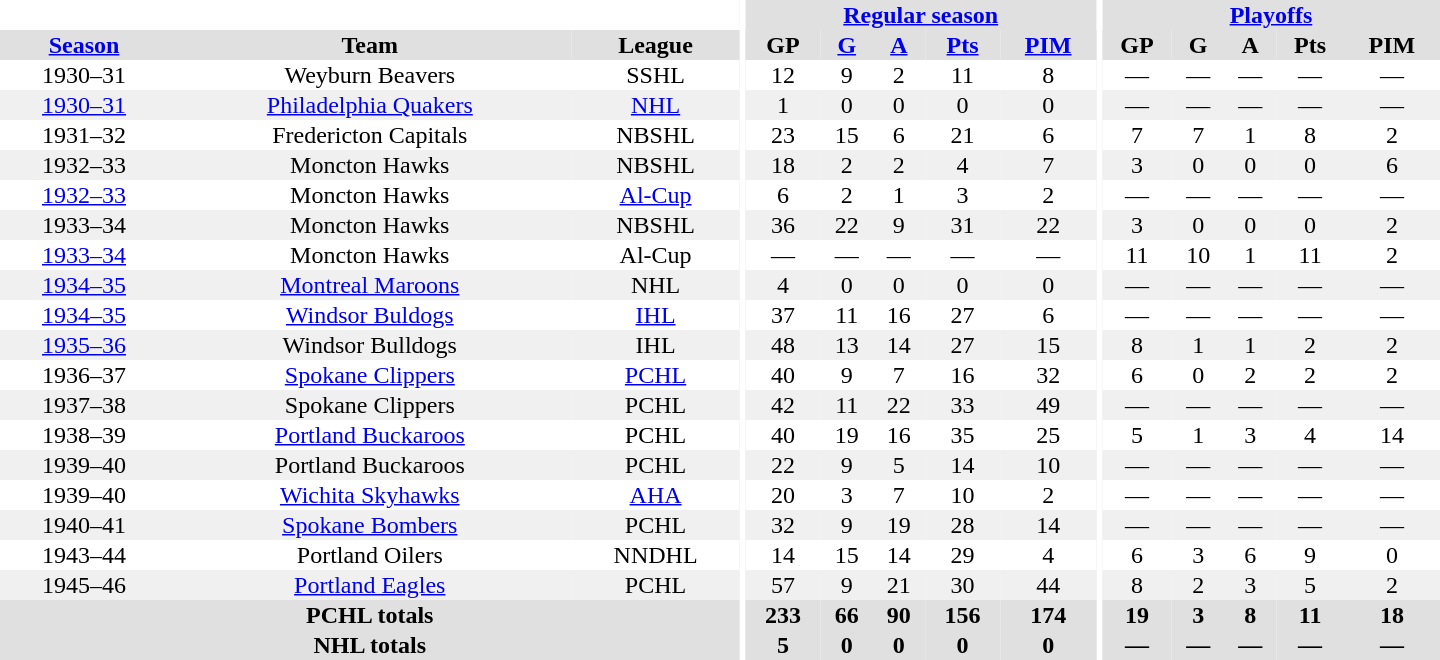<table border="0" cellpadding="1" cellspacing="0" style="text-align:center; width:60em">
<tr bgcolor="#e0e0e0">
<th colspan="3" bgcolor="#ffffff"></th>
<th rowspan="100" bgcolor="#ffffff"></th>
<th colspan="5"><a href='#'>Regular season</a></th>
<th rowspan="100" bgcolor="#ffffff"></th>
<th colspan="5"><a href='#'>Playoffs</a></th>
</tr>
<tr bgcolor="#e0e0e0">
<th><a href='#'>Season</a></th>
<th>Team</th>
<th>League</th>
<th>GP</th>
<th><a href='#'>G</a></th>
<th><a href='#'>A</a></th>
<th><a href='#'>Pts</a></th>
<th><a href='#'>PIM</a></th>
<th>GP</th>
<th>G</th>
<th>A</th>
<th>Pts</th>
<th>PIM</th>
</tr>
<tr>
<td>1930–31</td>
<td>Weyburn Beavers</td>
<td>SSHL</td>
<td>12</td>
<td>9</td>
<td>2</td>
<td>11</td>
<td>8</td>
<td>—</td>
<td>—</td>
<td>—</td>
<td>—</td>
<td>—</td>
</tr>
<tr bgcolor="#f0f0f0">
<td><a href='#'>1930–31</a></td>
<td><a href='#'>Philadelphia Quakers</a></td>
<td><a href='#'>NHL</a></td>
<td>1</td>
<td>0</td>
<td>0</td>
<td>0</td>
<td>0</td>
<td>—</td>
<td>—</td>
<td>—</td>
<td>—</td>
<td>—</td>
</tr>
<tr>
<td>1931–32</td>
<td>Fredericton Capitals</td>
<td>NBSHL</td>
<td>23</td>
<td>15</td>
<td>6</td>
<td>21</td>
<td>6</td>
<td>7</td>
<td>7</td>
<td>1</td>
<td>8</td>
<td>2</td>
</tr>
<tr bgcolor="#f0f0f0">
<td>1932–33</td>
<td>Moncton Hawks</td>
<td>NBSHL</td>
<td>18</td>
<td>2</td>
<td>2</td>
<td>4</td>
<td>7</td>
<td>3</td>
<td>0</td>
<td>0</td>
<td>0</td>
<td>6</td>
</tr>
<tr>
<td><a href='#'>1932–33</a></td>
<td>Moncton Hawks</td>
<td><a href='#'>Al-Cup</a></td>
<td>6</td>
<td>2</td>
<td>1</td>
<td>3</td>
<td>2</td>
<td>—</td>
<td>—</td>
<td>—</td>
<td>—</td>
<td>—</td>
</tr>
<tr bgcolor="#f0f0f0">
<td>1933–34</td>
<td>Moncton Hawks</td>
<td>NBSHL</td>
<td>36</td>
<td>22</td>
<td>9</td>
<td>31</td>
<td>22</td>
<td>3</td>
<td>0</td>
<td>0</td>
<td>0</td>
<td>2</td>
</tr>
<tr>
<td><a href='#'>1933–34</a></td>
<td>Moncton Hawks</td>
<td>Al-Cup</td>
<td>—</td>
<td>—</td>
<td>—</td>
<td>—</td>
<td>—</td>
<td>11</td>
<td>10</td>
<td>1</td>
<td>11</td>
<td>2</td>
</tr>
<tr bgcolor="#f0f0f0">
<td><a href='#'>1934–35</a></td>
<td><a href='#'>Montreal Maroons</a></td>
<td>NHL</td>
<td>4</td>
<td>0</td>
<td>0</td>
<td>0</td>
<td>0</td>
<td>—</td>
<td>—</td>
<td>—</td>
<td>—</td>
<td>—</td>
</tr>
<tr>
<td><a href='#'>1934–35</a></td>
<td><a href='#'>Windsor Buldogs</a></td>
<td><a href='#'>IHL</a></td>
<td>37</td>
<td>11</td>
<td>16</td>
<td>27</td>
<td>6</td>
<td>—</td>
<td>—</td>
<td>—</td>
<td>—</td>
<td>—</td>
</tr>
<tr bgcolor="#f0f0f0">
<td><a href='#'>1935–36</a></td>
<td>Windsor Bulldogs</td>
<td>IHL</td>
<td>48</td>
<td>13</td>
<td>14</td>
<td>27</td>
<td>15</td>
<td>8</td>
<td>1</td>
<td>1</td>
<td>2</td>
<td>2</td>
</tr>
<tr>
<td>1936–37</td>
<td><a href='#'>Spokane Clippers</a></td>
<td><a href='#'>PCHL</a></td>
<td>40</td>
<td>9</td>
<td>7</td>
<td>16</td>
<td>32</td>
<td>6</td>
<td>0</td>
<td>2</td>
<td>2</td>
<td>2</td>
</tr>
<tr bgcolor="#f0f0f0">
<td>1937–38</td>
<td>Spokane Clippers</td>
<td>PCHL</td>
<td>42</td>
<td>11</td>
<td>22</td>
<td>33</td>
<td>49</td>
<td>—</td>
<td>—</td>
<td>—</td>
<td>—</td>
<td>—</td>
</tr>
<tr>
<td>1938–39</td>
<td><a href='#'>Portland Buckaroos</a></td>
<td>PCHL</td>
<td>40</td>
<td>19</td>
<td>16</td>
<td>35</td>
<td>25</td>
<td>5</td>
<td>1</td>
<td>3</td>
<td>4</td>
<td>14</td>
</tr>
<tr bgcolor="#f0f0f0">
<td>1939–40</td>
<td>Portland Buckaroos</td>
<td>PCHL</td>
<td>22</td>
<td>9</td>
<td>5</td>
<td>14</td>
<td>10</td>
<td>—</td>
<td>—</td>
<td>—</td>
<td>—</td>
<td>—</td>
</tr>
<tr>
<td>1939–40</td>
<td><a href='#'>Wichita Skyhawks</a></td>
<td><a href='#'>AHA</a></td>
<td>20</td>
<td>3</td>
<td>7</td>
<td>10</td>
<td>2</td>
<td>—</td>
<td>—</td>
<td>—</td>
<td>—</td>
<td>—</td>
</tr>
<tr bgcolor="#f0f0f0">
<td>1940–41</td>
<td><a href='#'>Spokane Bombers</a></td>
<td>PCHL</td>
<td>32</td>
<td>9</td>
<td>19</td>
<td>28</td>
<td>14</td>
<td>—</td>
<td>—</td>
<td>—</td>
<td>—</td>
<td>—</td>
</tr>
<tr>
<td>1943–44</td>
<td>Portland Oilers</td>
<td>NNDHL</td>
<td>14</td>
<td>15</td>
<td>14</td>
<td>29</td>
<td>4</td>
<td>6</td>
<td>3</td>
<td>6</td>
<td>9</td>
<td>0</td>
</tr>
<tr bgcolor="#f0f0f0">
<td>1945–46</td>
<td><a href='#'>Portland Eagles</a></td>
<td>PCHL</td>
<td>57</td>
<td>9</td>
<td>21</td>
<td>30</td>
<td>44</td>
<td>8</td>
<td>2</td>
<td>3</td>
<td>5</td>
<td>2</td>
</tr>
<tr bgcolor="#e0e0e0">
<th colspan="3">PCHL totals</th>
<th>233</th>
<th>66</th>
<th>90</th>
<th>156</th>
<th>174</th>
<th>19</th>
<th>3</th>
<th>8</th>
<th>11</th>
<th>18</th>
</tr>
<tr bgcolor="#e0e0e0">
<th colspan="3">NHL totals</th>
<th>5</th>
<th>0</th>
<th>0</th>
<th>0</th>
<th>0</th>
<th>—</th>
<th>—</th>
<th>—</th>
<th>—</th>
<th>—</th>
</tr>
</table>
